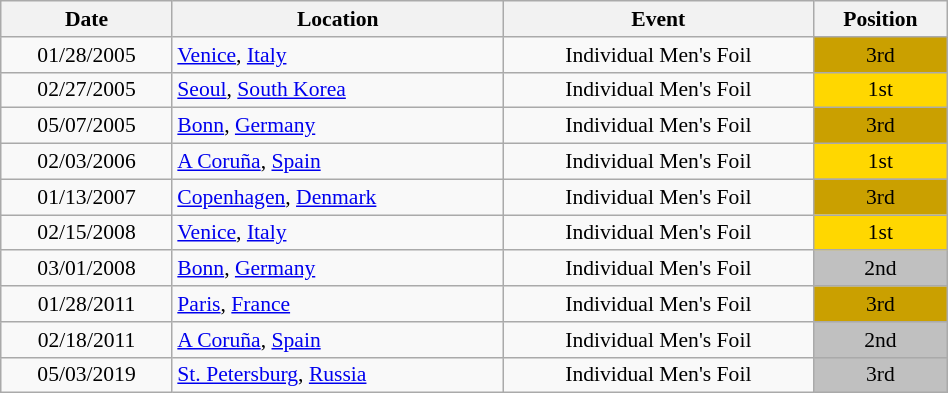<table class="wikitable" width="50%" style="font-size:90%; text-align:center;">
<tr>
<th>Date</th>
<th>Location</th>
<th>Event</th>
<th>Position</th>
</tr>
<tr>
<td>01/28/2005</td>
<td rowspan="1" align="left"> <a href='#'>Venice</a>, <a href='#'>Italy</a></td>
<td>Individual Men's Foil</td>
<td bgcolor="caramel">3rd</td>
</tr>
<tr>
<td>02/27/2005</td>
<td rowspan="1" align="left"> <a href='#'>Seoul</a>, <a href='#'>South Korea</a></td>
<td>Individual Men's Foil</td>
<td bgcolor="gold">1st</td>
</tr>
<tr>
<td>05/07/2005</td>
<td rowspan="1" align="left"> <a href='#'>Bonn</a>, <a href='#'>Germany</a></td>
<td>Individual Men's Foil</td>
<td bgcolor="caramel">3rd</td>
</tr>
<tr>
<td>02/03/2006</td>
<td rowspan="1" align="left"> <a href='#'>A Coruña</a>, <a href='#'>Spain</a></td>
<td>Individual Men's Foil</td>
<td bgcolor="gold">1st</td>
</tr>
<tr>
<td>01/13/2007</td>
<td rowspan="1" align="left"> <a href='#'>Copenhagen</a>, <a href='#'>Denmark</a></td>
<td>Individual Men's Foil</td>
<td bgcolor="caramel">3rd</td>
</tr>
<tr>
<td>02/15/2008</td>
<td rowspan="1" align="left"> <a href='#'>Venice</a>, <a href='#'>Italy</a></td>
<td>Individual Men's Foil</td>
<td bgcolor="gold">1st</td>
</tr>
<tr>
<td>03/01/2008</td>
<td rowspan="1" align="left"> <a href='#'>Bonn</a>, <a href='#'>Germany</a></td>
<td>Individual Men's Foil</td>
<td bgcolor="silver">2nd</td>
</tr>
<tr>
<td>01/28/2011</td>
<td rowspan="1" align="left"> <a href='#'>Paris</a>, <a href='#'>France</a></td>
<td>Individual Men's Foil</td>
<td bgcolor="caramel">3rd</td>
</tr>
<tr>
<td>02/18/2011</td>
<td rowspan="1" align="left"> <a href='#'>A Coruña</a>, <a href='#'>Spain</a></td>
<td>Individual Men's Foil</td>
<td bgcolor="silver">2nd</td>
</tr>
<tr>
<td>05/03/2019</td>
<td rowspan="1" align="left"> <a href='#'>St. Petersburg</a>, <a href='#'>Russia</a></td>
<td>Individual Men's Foil</td>
<td bgcolor="silver">3rd</td>
</tr>
</table>
